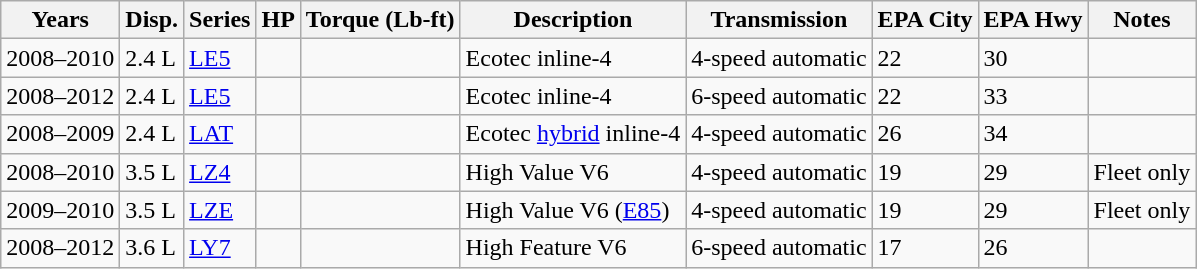<table class="wikitable">
<tr>
<th>Years</th>
<th>Disp.</th>
<th>Series</th>
<th>HP</th>
<th>Torque (Lb-ft)</th>
<th>Description</th>
<th>Transmission</th>
<th>EPA City</th>
<th>EPA Hwy</th>
<th>Notes</th>
</tr>
<tr>
<td>2008–2010</td>
<td>2.4 L</td>
<td><a href='#'>LE5</a></td>
<td></td>
<td></td>
<td>Ecotec inline-4</td>
<td>4-speed automatic</td>
<td>22</td>
<td>30</td>
<td></td>
</tr>
<tr>
<td>2008–2012</td>
<td>2.4 L</td>
<td><a href='#'>LE5</a></td>
<td></td>
<td></td>
<td>Ecotec inline-4</td>
<td>6-speed automatic</td>
<td>22</td>
<td>33</td>
<td></td>
</tr>
<tr>
<td>2008–2009</td>
<td>2.4 L</td>
<td><a href='#'>LAT</a></td>
<td></td>
<td></td>
<td>Ecotec <a href='#'>hybrid</a> inline-4</td>
<td>4-speed automatic</td>
<td>26</td>
<td>34</td>
<td></td>
</tr>
<tr>
<td>2008–2010</td>
<td>3.5 L</td>
<td><a href='#'>LZ4</a></td>
<td></td>
<td></td>
<td>High Value V6</td>
<td>4-speed automatic</td>
<td>19</td>
<td>29</td>
<td>Fleet only</td>
</tr>
<tr>
<td>2009–2010</td>
<td>3.5 L</td>
<td><a href='#'>LZE</a></td>
<td></td>
<td></td>
<td>High Value V6 (<a href='#'>E85</a>)</td>
<td>4-speed automatic</td>
<td>19</td>
<td>29</td>
<td>Fleet only</td>
</tr>
<tr>
<td>2008–2012</td>
<td>3.6 L</td>
<td><a href='#'>LY7</a></td>
<td></td>
<td></td>
<td>High Feature V6</td>
<td>6-speed automatic</td>
<td>17</td>
<td>26</td>
<td></td>
</tr>
</table>
